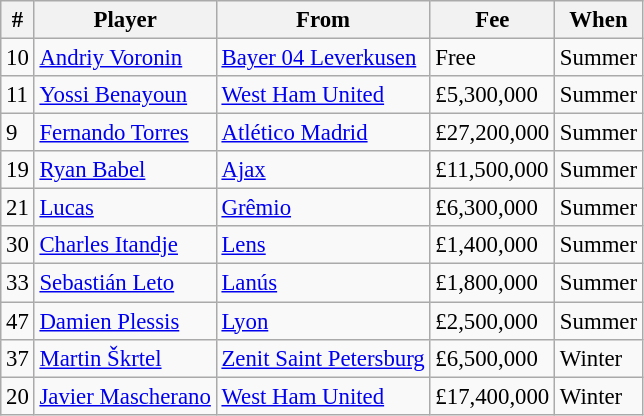<table class="wikitable" style="text-align:center; font-size:95%; text-align:left">
<tr>
<th>#</th>
<th>Player</th>
<th>From</th>
<th>Fee</th>
<th>When</th>
</tr>
<tr>
<td>10</td>
<td> <a href='#'>Andriy Voronin</a></td>
<td> <a href='#'>Bayer 04 Leverkusen</a></td>
<td>Free</td>
<td>Summer</td>
</tr>
<tr>
<td>11</td>
<td> <a href='#'>Yossi Benayoun</a></td>
<td> <a href='#'>West Ham United</a></td>
<td>£5,300,000</td>
<td>Summer</td>
</tr>
<tr>
<td>9</td>
<td> <a href='#'>Fernando Torres</a></td>
<td> <a href='#'>Atlético Madrid</a></td>
<td>£27,200,000</td>
<td>Summer</td>
</tr>
<tr>
<td>19</td>
<td> <a href='#'>Ryan Babel</a></td>
<td> <a href='#'>Ajax</a></td>
<td>£11,500,000</td>
<td>Summer</td>
</tr>
<tr>
<td>21</td>
<td> <a href='#'>Lucas</a></td>
<td> <a href='#'>Grêmio</a></td>
<td>£6,300,000</td>
<td>Summer</td>
</tr>
<tr>
<td>30</td>
<td> <a href='#'>Charles Itandje</a></td>
<td> <a href='#'>Lens</a></td>
<td>£1,400,000</td>
<td>Summer</td>
</tr>
<tr>
<td>33</td>
<td> <a href='#'>Sebastián Leto</a></td>
<td> <a href='#'>Lanús</a></td>
<td>£1,800,000</td>
<td>Summer</td>
</tr>
<tr>
<td>47</td>
<td> <a href='#'>Damien Plessis</a></td>
<td> <a href='#'>Lyon</a></td>
<td>£2,500,000</td>
<td>Summer</td>
</tr>
<tr>
<td>37</td>
<td> <a href='#'>Martin Škrtel</a></td>
<td> <a href='#'>Zenit Saint Petersburg</a></td>
<td>£6,500,000</td>
<td>Winter</td>
</tr>
<tr>
<td>20</td>
<td> <a href='#'>Javier Mascherano</a></td>
<td> <a href='#'>West Ham United</a></td>
<td>£17,400,000</td>
<td>Winter</td>
</tr>
</table>
